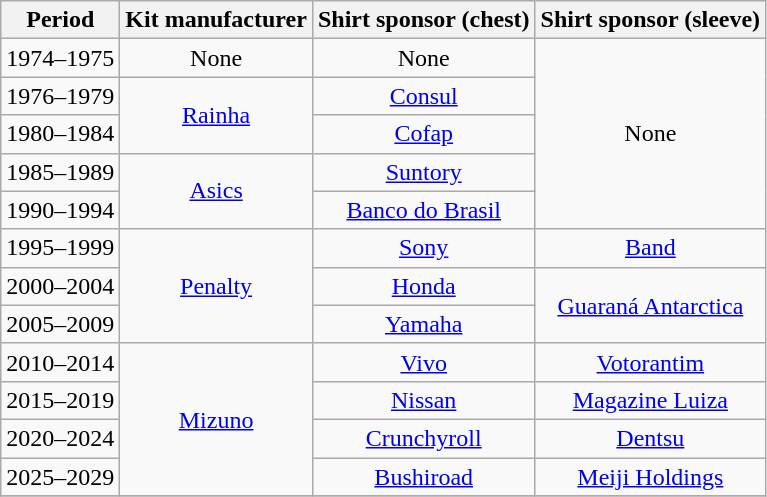<table class="wikitable sortable" style="text-align:center; float:center; margin-left">
<tr>
<th>Period</th>
<th>Kit manufacturer</th>
<th>Shirt sponsor (chest)</th>
<th>Shirt sponsor (sleeve)</th>
</tr>
<tr style="font-size:100%">
<td>1974–1975</td>
<td>None</td>
<td>None</td>
<td rowspan="5">None</td>
</tr>
<tr>
<td>1976–1979</td>
<td rowspan="2"><a href='#'>Rainha</a></td>
<td><a href='#'>Consul</a></td>
</tr>
<tr>
<td>1980–1984</td>
<td><a href='#'>Cofap</a></td>
</tr>
<tr>
<td>1985–1989</td>
<td rowspan="2"><a href='#'>Asics</a></td>
<td><a href='#'>Suntory</a></td>
</tr>
<tr>
<td>1990–1994</td>
<td><a href='#'>Banco do Brasil</a></td>
</tr>
<tr>
<td>1995–1999</td>
<td rowspan="3"><a href='#'>Penalty</a></td>
<td><a href='#'>Sony</a></td>
<td><a href='#'>Band</a></td>
</tr>
<tr>
<td>2000–2004</td>
<td><a href='#'>Honda</a></td>
<td rowspan="2"><a href='#'>Guaraná Antarctica</a></td>
</tr>
<tr>
<td>2005–2009</td>
<td><a href='#'>Yamaha</a></td>
</tr>
<tr>
<td>2010–2014</td>
<td rowspan="4"><a href='#'>Mizuno</a></td>
<td><a href='#'>Vivo</a></td>
<td><a href='#'>Votorantim</a></td>
</tr>
<tr>
<td>2015–2019</td>
<td><a href='#'>Nissan</a></td>
<td><a href='#'>Magazine Luiza</a></td>
</tr>
<tr>
<td>2020–2024</td>
<td><a href='#'>Crunchyroll</a></td>
<td><a href='#'>Dentsu</a></td>
</tr>
<tr>
<td>2025–2029</td>
<td><a href='#'>Bushiroad</a></td>
<td><a href='#'>Meiji Holdings</a></td>
</tr>
<tr>
</tr>
</table>
